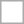<table style="border:solid 1px #aaa;" cellpadding="7" cellspacing="0" class="floatleft">
<tr>
<td></td>
</tr>
</table>
